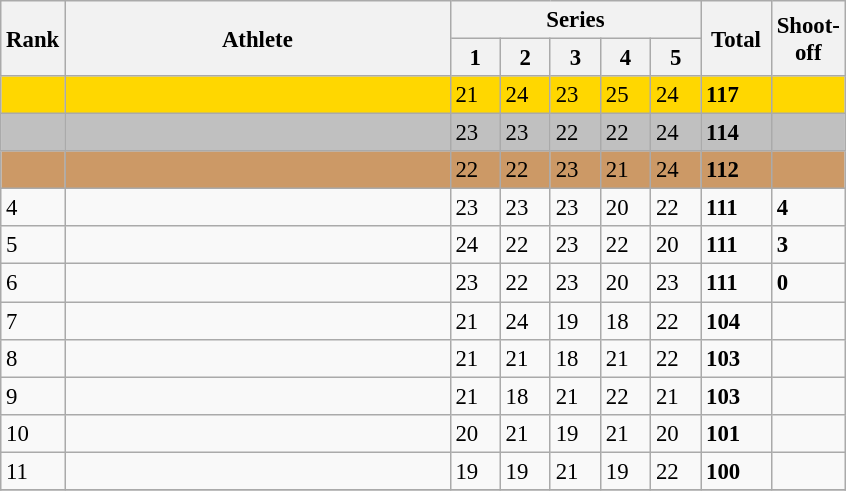<table class="wikitable" style="font-size:95%" style="width:35em;" style="text-align:center">
<tr>
<th rowspan=2>Rank</th>
<th rowspan=2 width=250>Athlete</th>
<th colspan=5 width=160>Series</th>
<th rowspan=2 width=40>Total</th>
<th rowspan=2 width=40>Shoot-off</th>
</tr>
<tr>
<th>1</th>
<th>2</th>
<th>3</th>
<th>4</th>
<th>5</th>
</tr>
<tr bgcolor=gold>
<td></td>
<td align=left></td>
<td>21</td>
<td>24</td>
<td>23</td>
<td>25</td>
<td>24</td>
<td><strong>117</strong></td>
<td></td>
</tr>
<tr bgcolor=silver>
<td></td>
<td align=left></td>
<td>23</td>
<td>23</td>
<td>22</td>
<td>22</td>
<td>24</td>
<td><strong>114</strong></td>
<td></td>
</tr>
<tr bgcolor=cc9966>
<td></td>
<td align=left></td>
<td>22</td>
<td>22</td>
<td>23</td>
<td>21</td>
<td>24</td>
<td><strong>112</strong></td>
<td></td>
</tr>
<tr>
<td>4</td>
<td align=left></td>
<td>23</td>
<td>23</td>
<td>23</td>
<td>20</td>
<td>22</td>
<td><strong>111</strong></td>
<td><strong>4</strong></td>
</tr>
<tr>
<td>5</td>
<td align=left></td>
<td>24</td>
<td>22</td>
<td>23</td>
<td>22</td>
<td>20</td>
<td><strong>111</strong></td>
<td><strong>3</strong></td>
</tr>
<tr>
<td>6</td>
<td align=left></td>
<td>23</td>
<td>22</td>
<td>23</td>
<td>20</td>
<td>23</td>
<td><strong>111</strong></td>
<td><strong>0</strong></td>
</tr>
<tr>
<td>7</td>
<td align=left></td>
<td>21</td>
<td>24</td>
<td>19</td>
<td>18</td>
<td>22</td>
<td><strong>104</strong></td>
<td></td>
</tr>
<tr>
<td>8</td>
<td align=left></td>
<td>21</td>
<td>21</td>
<td>18</td>
<td>21</td>
<td>22</td>
<td><strong>103</strong></td>
<td></td>
</tr>
<tr>
<td>9</td>
<td align=left></td>
<td>21</td>
<td>18</td>
<td>21</td>
<td>22</td>
<td>21</td>
<td><strong>103</strong></td>
<td></td>
</tr>
<tr>
<td>10</td>
<td align=left></td>
<td>20</td>
<td>21</td>
<td>19</td>
<td>21</td>
<td>20</td>
<td><strong>101</strong></td>
<td></td>
</tr>
<tr>
<td>11</td>
<td align=left></td>
<td>19</td>
<td>19</td>
<td>21</td>
<td>19</td>
<td>22</td>
<td><strong>100</strong></td>
<td></td>
</tr>
<tr>
</tr>
</table>
